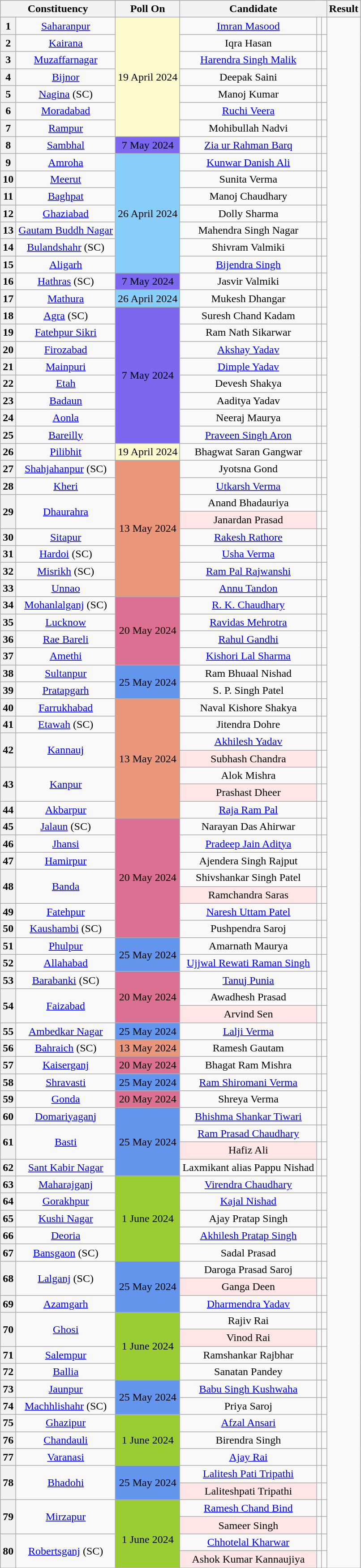<table class="wikitable sortable" style="text-align:center;">
<tr>
<th colspan="2">Constituency</th>
<th>Poll On</th>
<th colspan="3">Candidate</th>
<th>Result</th>
</tr>
<tr>
<th>1</th>
<td><a href='#'>Saharanpur</a></td>
<td rowspan="7" bgcolor=#FFFACD>19 April 2024</td>
<td><a href='#'>Imran Masood</a></td>
<td></td>
<td></td>
</tr>
<tr>
<th>2</th>
<td><a href='#'>Kairana</a></td>
<td>Iqra Hasan</td>
<td></td>
<td></td>
</tr>
<tr>
<th>3</th>
<td><a href='#'>Muzaffarnagar</a></td>
<td><a href='#'>Harendra Singh Malik</a></td>
<td></td>
<td></td>
</tr>
<tr>
<th>4</th>
<td><a href='#'>Bijnor</a></td>
<td>Deepak Saini</td>
<td></td>
<td></td>
</tr>
<tr>
<th>5</th>
<td><a href='#'>Nagina</a> (SC)</td>
<td>Manoj Kumar</td>
<td></td>
<td></td>
</tr>
<tr>
<th>6</th>
<td><a href='#'>Moradabad</a></td>
<td><a href='#'>Ruchi Veera</a></td>
<td></td>
<td></td>
</tr>
<tr>
<th>7</th>
<td><a href='#'>Rampur</a></td>
<td>Mohibullah Nadvi</td>
<td></td>
<td></td>
</tr>
<tr>
<th>8</th>
<td><a href='#'>Sambhal</a></td>
<td bgcolor=#7B68EE>7 May 2024</td>
<td><a href='#'>Zia ur Rahman Barq</a></td>
<td></td>
<td></td>
</tr>
<tr>
<th>9</th>
<td><a href='#'>Amroha</a></td>
<td rowspan="7" bgcolor=#87CEFA>26 April 2024</td>
<td><a href='#'>Kunwar Danish Ali</a></td>
<td></td>
<td></td>
</tr>
<tr>
<th>10</th>
<td><a href='#'>Meerut</a></td>
<td>Sunita Verma</td>
<td></td>
<td></td>
</tr>
<tr>
<th>11</th>
<td><a href='#'>Baghpat</a></td>
<td>Manoj Chaudhary</td>
<td></td>
<td></td>
</tr>
<tr>
<th>12</th>
<td><a href='#'>Ghaziabad</a></td>
<td>Dolly Sharma</td>
<td></td>
<td></td>
</tr>
<tr>
<th>13</th>
<td><a href='#'>Gautam Buddh Nagar</a></td>
<td>Mahendra Singh Nagar </td>
<td></td>
<td></td>
</tr>
<tr>
<th>14</th>
<td><a href='#'>Bulandshahr</a> (SC)</td>
<td>Shivram Valmiki</td>
<td></td>
<td></td>
</tr>
<tr>
<th>15</th>
<td><a href='#'>Aligarh</a></td>
<td><a href='#'>Bijendra Singh</a></td>
<td></td>
<td></td>
</tr>
<tr>
<th>16</th>
<td><a href='#'>Hathras</a> (SC)</td>
<td bgcolor=#7B68EE>7 May 2024</td>
<td>Jasvir Valmiki</td>
<td></td>
<td></td>
</tr>
<tr>
<th>17</th>
<td><a href='#'>Mathura</a></td>
<td bgcolor=#87CEFA>26 April 2024</td>
<td>Mukesh Dhangar</td>
<td></td>
<td></td>
</tr>
<tr>
<th>18</th>
<td><a href='#'>Agra</a> (SC)</td>
<td rowspan="8" bgcolor=#7B68EE>7 May 2024</td>
<td>Suresh Chand Kadam</td>
<td></td>
<td></td>
</tr>
<tr>
<th>19</th>
<td><a href='#'>Fatehpur Sikri</a></td>
<td>Ram Nath Sikarwar</td>
<td></td>
<td></td>
</tr>
<tr>
<th>20</th>
<td><a href='#'>Firozabad</a></td>
<td><a href='#'>Akshay Yadav</a></td>
<td></td>
<td></td>
</tr>
<tr>
<th>21</th>
<td><a href='#'>Mainpuri</a></td>
<td><a href='#'>Dimple Yadav</a></td>
<td></td>
<td></td>
</tr>
<tr>
<th>22</th>
<td><a href='#'>Etah</a></td>
<td>Devesh Shakya</td>
<td></td>
<td></td>
</tr>
<tr>
<th>23</th>
<td><a href='#'>Badaun</a></td>
<td>Aaditya Yadav</td>
<td></td>
<td></td>
</tr>
<tr>
<th>24</th>
<td><a href='#'>Aonla</a></td>
<td>Neeraj Maurya</td>
<td></td>
<td></td>
</tr>
<tr>
<th>25</th>
<td><a href='#'>Bareilly</a></td>
<td><a href='#'>Praveen Singh Aron</a></td>
<td></td>
<td></td>
</tr>
<tr>
<th>26</th>
<td><a href='#'>Pilibhit</a></td>
<td bgcolor=#FFFACD>19 April 2024</td>
<td>Bhagwat Saran Gangwar</td>
<td></td>
<td></td>
</tr>
<tr>
<th>27</th>
<td><a href='#'>Shahjahanpur</a> (SC)</td>
<td rowspan="8" bgcolor="#E9967A">13 May 2024</td>
<td>Jyotsna Gond</td>
<td></td>
<td></td>
</tr>
<tr>
<th>28</th>
<td><a href='#'>Kheri</a></td>
<td><a href='#'>Utkarsh Verma</a></td>
<td></td>
<td></td>
</tr>
<tr>
<th rowspan="2">29</th>
<td rowspan="2"><a href='#'>Dhaurahra</a></td>
<td>Anand Bhadauriya</td>
<td></td>
<td></td>
</tr>
<tr>
<td style="background:#FFE6E6">Janardan Prasad</td>
<td></td>
<td></td>
</tr>
<tr>
<th>30</th>
<td><a href='#'>Sitapur</a></td>
<td><a href='#'>Rakesh Rathore</a></td>
<td></td>
<td></td>
</tr>
<tr>
<th>31</th>
<td><a href='#'>Hardoi</a> (SC)</td>
<td><a href='#'>Usha Verma</a></td>
<td></td>
<td></td>
</tr>
<tr>
<th>32</th>
<td><a href='#'>Misrikh</a> (SC)</td>
<td><a href='#'>Ram Pal Rajwanshi</a></td>
<td></td>
<td></td>
</tr>
<tr>
<th>33</th>
<td><a href='#'>Unnao</a></td>
<td><a href='#'>Annu Tandon</a></td>
<td></td>
<td></td>
</tr>
<tr>
<th>34</th>
<td><a href='#'>Mohanlalganj</a> (SC)</td>
<td rowspan="4" bgcolor=#DB7093>20 May 2024</td>
<td><a href='#'>R. K. Chaudhary</a></td>
<td></td>
<td></td>
</tr>
<tr>
<th>35</th>
<td><a href='#'>Lucknow</a></td>
<td><a href='#'>Ravidas Mehrotra</a></td>
<td></td>
<td></td>
</tr>
<tr>
<th>36</th>
<td><a href='#'>Rae Bareli</a></td>
<td><a href='#'>Rahul Gandhi</a></td>
<td></td>
<td></td>
</tr>
<tr>
<th>37</th>
<td><a href='#'>Amethi</a></td>
<td><a href='#'>Kishori Lal Sharma</a></td>
<td></td>
<td></td>
</tr>
<tr>
<th>38</th>
<td><a href='#'>Sultanpur</a></td>
<td rowspan="2" bgcolor=#6495ED>25 May 2024</td>
<td>Ram Bhuaal Nishad</td>
<td></td>
<td></td>
</tr>
<tr>
<th>39</th>
<td><a href='#'>Pratapgarh</a></td>
<td>S. P. Singh Patel</td>
<td></td>
<td></td>
</tr>
<tr>
<th>40</th>
<td><a href='#'>Farrukhabad</a></td>
<td rowspan="7" bgcolor="#E9967A">13 May 2024</td>
<td>Naval Kishore Shakya</td>
<td></td>
<td></td>
</tr>
<tr>
<th>41</th>
<td><a href='#'>Etawah</a> (SC)</td>
<td>Jitendra Dohre</td>
<td></td>
<td></td>
</tr>
<tr>
<th rowspan="2">42</th>
<td rowspan="2"><a href='#'>Kannauj</a></td>
<td><a href='#'>Akhilesh Yadav</a></td>
<td></td>
<td></td>
</tr>
<tr>
<td style="background:#FFE6E6">Subhash Chandra</td>
<td></td>
<td></td>
</tr>
<tr>
<th rowspan="2">43</th>
<td rowspan="2"><a href='#'>Kanpur</a></td>
<td>Alok Mishra</td>
<td></td>
<td></td>
</tr>
<tr>
<td style="background:#FFE6E6">Prashast Dheer</td>
<td></td>
<td></td>
</tr>
<tr>
<th>44</th>
<td><a href='#'>Akbarpur</a></td>
<td><a href='#'>Raja Ram Pal</a></td>
<td></td>
<td></td>
</tr>
<tr>
<th>45</th>
<td><a href='#'>Jalaun</a> (SC)</td>
<td rowspan="7" bgcolor="#DB7093">20 May 2024</td>
<td>Narayan Das Ahirwar</td>
<td></td>
<td></td>
</tr>
<tr>
<th>46</th>
<td><a href='#'>Jhansi</a></td>
<td><a href='#'>Pradeep Jain Aditya</a></td>
<td></td>
<td></td>
</tr>
<tr>
<th>47</th>
<td><a href='#'>Hamirpur</a></td>
<td>Ajendera Singh Rajput</td>
<td></td>
<td></td>
</tr>
<tr>
<th rowspan="2">48</th>
<td rowspan="2"><a href='#'>Banda</a></td>
<td>Shivshankar Singh Patel</td>
<td></td>
<td></td>
</tr>
<tr>
<td style="background:#FFE6E6">Ramchandra Saras</td>
<td></td>
<td></td>
</tr>
<tr>
<th>49</th>
<td><a href='#'>Fatehpur</a></td>
<td><a href='#'>Naresh Uttam Patel</a></td>
<td></td>
<td></td>
</tr>
<tr>
<th>50</th>
<td><a href='#'>Kaushambi</a> (SC)</td>
<td>Pushpendra Saroj</td>
<td></td>
<td></td>
</tr>
<tr>
<th>51</th>
<td><a href='#'>Phulpur</a></td>
<td rowspan="2" bgcolor=#6495ED>25 May 2024</td>
<td>Amarnath Maurya</td>
<td></td>
<td></td>
</tr>
<tr>
<th>52</th>
<td><a href='#'>Allahabad</a></td>
<td><a href='#'>Ujjwal Rewati Raman Singh</a></td>
<td></td>
<td></td>
</tr>
<tr>
<th>53</th>
<td><a href='#'>Barabanki</a> (SC)</td>
<td rowspan="3" bgcolor=#DB7093>20 May 2024</td>
<td><a href='#'>Tanuj Punia</a></td>
<td></td>
<td></td>
</tr>
<tr>
<th rowspan=2>54</th>
<td rowspan=2><a href='#'>Faizabad</a></td>
<td>Awadhesh Prasad</td>
<td></td>
<td></td>
</tr>
<tr>
<td style="background:#FFE6E6">Arvind Sen</td>
<td></td>
<td></td>
</tr>
<tr>
<th>55</th>
<td><a href='#'>Ambedkar Nagar</a></td>
<td bgcolor=#6495ED>25 May 2024</td>
<td><a href='#'>Lalji Verma</a></td>
<td></td>
<td></td>
</tr>
<tr>
<th>56</th>
<td><a href='#'>Bahraich</a> (SC)</td>
<td bgcolor=#E9967A>13 May 2024</td>
<td>Ramesh Gautam</td>
<td></td>
<td></td>
</tr>
<tr>
<th>57</th>
<td><a href='#'>Kaiserganj</a></td>
<td bgcolor=#DB7093>20 May 2024</td>
<td>Bhagat Ram Mishra</td>
<td></td>
<td></td>
</tr>
<tr>
<th>58</th>
<td><a href='#'>Shravasti</a></td>
<td bgcolor=#6495ED>25 May 2024</td>
<td><a href='#'>Ram Shiromani Verma</a></td>
<td></td>
<td></td>
</tr>
<tr>
<th>59</th>
<td><a href='#'>Gonda</a></td>
<td bgcolor=#DB7093>20 May 2024</td>
<td>Shreya Verma</td>
<td></td>
<td></td>
</tr>
<tr>
<th>60</th>
<td><a href='#'>Domariyaganj</a></td>
<td rowspan="4" bgcolor="#6495ED">25 May 2024</td>
<td><a href='#'>Bhishma Shankar Tiwari</a></td>
<td></td>
<td></td>
</tr>
<tr>
<th rowspan="2">61</th>
<td rowspan="2"><a href='#'>Basti</a></td>
<td><a href='#'>Ram Prasad Chaudhary</a></td>
<td></td>
<td></td>
</tr>
<tr>
<td style="background:#FFE6E6">Hafiz Ali</td>
<td></td>
<td></td>
</tr>
<tr>
<th>62</th>
<td><a href='#'>Sant Kabir Nagar</a></td>
<td>Laxmikant alias Pappu Nishad</td>
<td></td>
<td></td>
</tr>
<tr>
<th>63</th>
<td><a href='#'>Maharajganj</a></td>
<td rowspan="5" bgcolor=#9ACD32>1 June 2024</td>
<td><a href='#'>Virendra Chaudhary</a></td>
<td></td>
<td></td>
</tr>
<tr>
<th>64</th>
<td><a href='#'>Gorakhpur</a></td>
<td><a href='#'>Kajal Nishad</a></td>
<td></td>
<td></td>
</tr>
<tr>
<th>65</th>
<td><a href='#'>Kushi Nagar</a></td>
<td>Ajay Pratap Singh</td>
<td></td>
<td></td>
</tr>
<tr>
<th>66</th>
<td><a href='#'>Deoria</a></td>
<td><a href='#'>Akhilesh Pratap Singh</a></td>
<td></td>
<td></td>
</tr>
<tr>
<th>67</th>
<td><a href='#'>Bansgaon</a> (SC)</td>
<td>Sadal Prasad</td>
<td></td>
<td></td>
</tr>
<tr>
<th rowspan="2">68</th>
<td rowspan="2"><a href='#'>Lalganj</a> (SC)</td>
<td rowspan="3" bgcolor=#6495ED>25 May 2024</td>
<td>Daroga Prasad Saroj</td>
<td></td>
<td></td>
</tr>
<tr>
<td style="background:#FFE6E6">Ganga Deen</td>
<td></td>
<td></td>
</tr>
<tr>
<th>69</th>
<td><a href='#'>Azamgarh</a></td>
<td><a href='#'>Dharmendra Yadav</a></td>
<td></td>
<td></td>
</tr>
<tr>
<th rowspan=2>70</th>
<td rowspan=2><a href='#'>Ghosi</a></td>
<td rowspan="4" bgcolor=#9ACD32>1 June 2024</td>
<td>Rajiv Rai</td>
<td></td>
<td></td>
</tr>
<tr>
<td style="background:#FFE6E6">Vinod Rai</td>
<td></td>
<td></td>
</tr>
<tr>
<th>71</th>
<td><a href='#'>Salempur</a></td>
<td>Ramshankar Rajbhar</td>
<td></td>
<td></td>
</tr>
<tr>
<th>72</th>
<td><a href='#'>Ballia</a></td>
<td>Sanatan Pandey</td>
<td></td>
<td></td>
</tr>
<tr>
<th>73</th>
<td><a href='#'>Jaunpur</a></td>
<td rowspan="2" bgcolor=#6495ED>25 May 2024</td>
<td><a href='#'>Babu Singh Kushwaha</a></td>
<td></td>
<td></td>
</tr>
<tr>
<th>74</th>
<td><a href='#'>Machhlishahr</a> (SC)</td>
<td>Priya Saroj</td>
<td></td>
<td></td>
</tr>
<tr>
<th>75</th>
<td><a href='#'>Ghazipur</a></td>
<td rowspan="3" bgcolor=#9ACD32>1 June 2024</td>
<td><a href='#'>Afzal Ansari</a></td>
<td></td>
<td></td>
</tr>
<tr>
<th>76</th>
<td><a href='#'>Chandauli</a></td>
<td>Birendra Singh</td>
<td></td>
<td></td>
</tr>
<tr>
<th>77</th>
<td><a href='#'>Varanasi</a></td>
<td><a href='#'>Ajay Rai</a></td>
<td></td>
<td></td>
</tr>
<tr>
<th rowspan="2">78</th>
<td rowspan="2"><a href='#'>Bhadohi</a></td>
<td rowspan="2" bgcolor="#6495ED">25 May 2024</td>
<td><a href='#'>Lalitesh Pati Tripathi</a></td>
<td></td>
<td></td>
</tr>
<tr>
<td style="background:#FFE6E6">Laliteshpati Tripathi</td>
<td></td>
<td></td>
</tr>
<tr>
<th rowspan="2">79</th>
<td rowspan="2"><a href='#'>Mirzapur</a></td>
<td rowspan="4" bgcolor="#9ACD32"><br>1 June 2024</td>
<td><a href='#'>Ramesh Chand Bind</a></td>
<td></td>
<td></td>
</tr>
<tr>
<td style="background:#FFE6E6">Sameer Singh</td>
<td></td>
<td></td>
</tr>
<tr>
<th rowspan=2>80</th>
<td rowspan=2><a href='#'>Robertsganj</a> (SC)</td>
<td><a href='#'>Chhotelal Kharwar</a></td>
<td></td>
<td></td>
</tr>
<tr>
<td style="background:#FFE6E6">Ashok Kumar Kannaujiya</td>
<td></td>
<td></td>
</tr>
<tr>
</tr>
</table>
